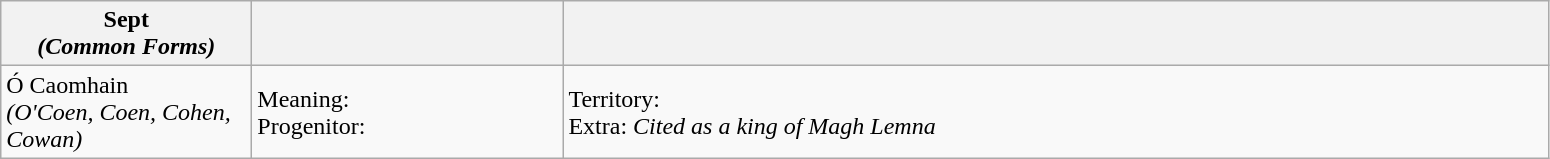<table class="wikitable">
<tr>
<th width="160"><strong>Sept</strong><br><strong><em>(Common Forms)</em></strong></th>
<th width="200"></th>
<th width="650"></th>
</tr>
<tr>
<td>Ó Caomhain<br><em>(O'Coen, Coen, Cohen, Cowan)</em></td>
<td>Meaning:<br>Progenitor:</td>
<td>Territory: <br>Extra: <em>Cited as a king of Magh Lemna</em></td>
</tr>
</table>
